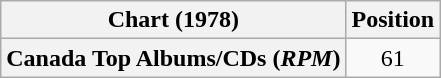<table class="wikitable plainrowheaders">
<tr>
<th scope="col">Chart (1978)</th>
<th scope="col">Position</th>
</tr>
<tr>
<th scope="row">Canada Top Albums/CDs (<em>RPM</em>)</th>
<td align="center">61</td>
</tr>
</table>
